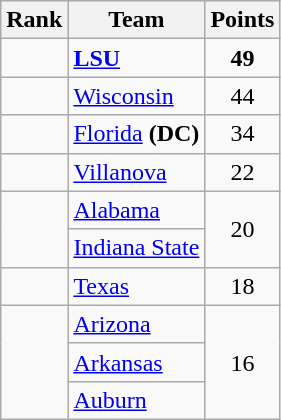<table class="wikitable sortable" style="text-align:center">
<tr>
<th>Rank</th>
<th>Team</th>
<th>Points</th>
</tr>
<tr>
<td></td>
<td align="left"><strong><a href='#'>LSU</a></strong></td>
<td><strong>49</strong></td>
</tr>
<tr>
<td></td>
<td align="left"><a href='#'>Wisconsin</a></td>
<td>44</td>
</tr>
<tr>
<td></td>
<td align="left"><a href='#'>Florida</a> <strong>(DC)</strong></td>
<td>34</td>
</tr>
<tr>
<td></td>
<td align="left"><a href='#'>Villanova</a></td>
<td>22</td>
</tr>
<tr>
<td rowspan=2></td>
<td align="left"><a href='#'>Alabama</a></td>
<td rowspan=2>20</td>
</tr>
<tr>
<td align="left"><a href='#'>Indiana State</a></td>
</tr>
<tr>
<td></td>
<td align="left"><a href='#'>Texas</a></td>
<td>18</td>
</tr>
<tr>
<td rowspan=3></td>
<td align="left"><a href='#'>Arizona</a></td>
<td rowspan=3>16</td>
</tr>
<tr>
<td align="left"><a href='#'>Arkansas</a></td>
</tr>
<tr>
<td align="left"><a href='#'>Auburn</a></td>
</tr>
</table>
